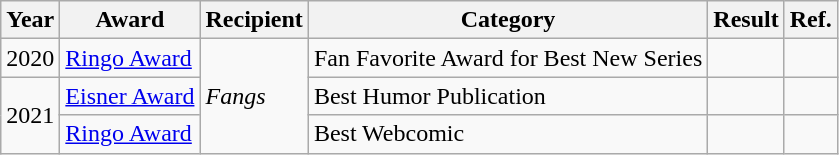<table class="wikitable plainrowheaders sortable">
<tr>
<th scope="col">Year</th>
<th scope="col">Award</th>
<th scope="col">Recipient</th>
<th scope="col">Category</th>
<th scope="col">Result</th>
<th scope="col">Ref.</th>
</tr>
<tr>
<td>2020</td>
<td><a href='#'>Ringo Award</a></td>
<td rowspan="3"><em>Fangs</em></td>
<td>Fan Favorite Award for Best New Series</td>
<td></td>
<td></td>
</tr>
<tr>
<td rowspan="2">2021</td>
<td><a href='#'>Eisner Award</a></td>
<td>Best Humor Publication</td>
<td></td>
<td></td>
</tr>
<tr>
<td><a href='#'>Ringo Award</a></td>
<td>Best Webcomic</td>
<td></td>
<td></td>
</tr>
</table>
